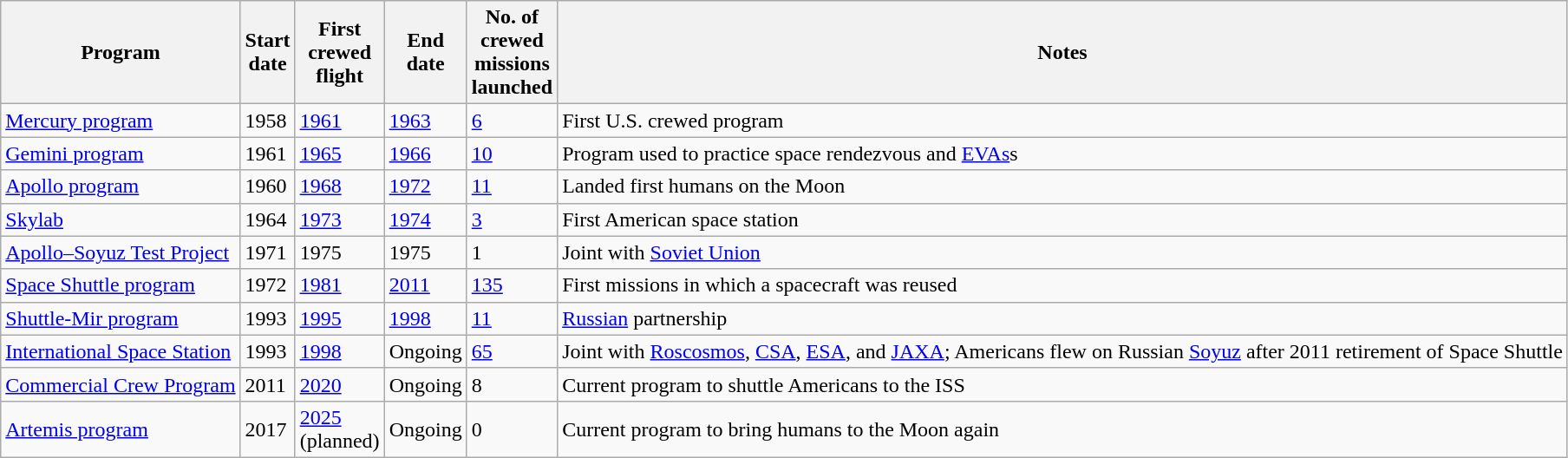<table class="wikitable">
<tr>
<th>Program</th>
<th width=6>Start date</th>
<th width=6>First crewed flight</th>
<th width=6>End date</th>
<th width=8>No. of crewed <br>missions launched</th>
<th>Notes</th>
</tr>
<tr>
<td><a href='#'>Mercury program</a></td>
<td>1958</td>
<td><a href='#'>1961</a></td>
<td><a href='#'>1963</a></td>
<td><a href='#'>6</a></td>
<td>First U.S. crewed program</td>
</tr>
<tr>
<td><a href='#'>Gemini program</a></td>
<td>1961</td>
<td><a href='#'>1965</a></td>
<td><a href='#'>1966</a></td>
<td><a href='#'>10</a></td>
<td>Program used to practice space rendezvous and <a href='#'>EVAs</a>s</td>
</tr>
<tr>
<td><a href='#'>Apollo program</a></td>
<td>1960</td>
<td><a href='#'>1968</a></td>
<td><a href='#'>1972</a></td>
<td><a href='#'>11</a></td>
<td>Landed first humans on the Moon</td>
</tr>
<tr>
<td><a href='#'>Skylab</a></td>
<td>1964</td>
<td><a href='#'>1973</a></td>
<td><a href='#'>1974</a></td>
<td><a href='#'>3</a></td>
<td>First American space station</td>
</tr>
<tr>
<td><a href='#'>Apollo–Soyuz Test Project</a></td>
<td>1971</td>
<td>1975</td>
<td>1975</td>
<td>1</td>
<td>Joint with <a href='#'>Soviet Union</a></td>
</tr>
<tr>
<td><a href='#'>Space Shuttle program</a></td>
<td>1972</td>
<td><a href='#'>1981</a></td>
<td><a href='#'>2011</a></td>
<td><a href='#'>135</a></td>
<td>First missions in which a spacecraft was reused</td>
</tr>
<tr>
<td><a href='#'>Shuttle-Mir program</a></td>
<td>1993</td>
<td><a href='#'>1995</a></td>
<td><a href='#'>1998</a></td>
<td><a href='#'>11</a></td>
<td><a href='#'>Russian</a> partnership</td>
</tr>
<tr>
<td><a href='#'>International Space Station</a></td>
<td>1993</td>
<td><a href='#'>1998</a></td>
<td>Ongoing</td>
<td><a href='#'>65</a></td>
<td>Joint with <a href='#'>Roscosmos</a>, <a href='#'>CSA</a>, <a href='#'>ESA</a>, and <a href='#'>JAXA</a>; Americans flew on Russian <a href='#'>Soyuz</a> after 2011 retirement of Space Shuttle</td>
</tr>
<tr>
<td><a href='#'>Commercial Crew Program</a></td>
<td>2011</td>
<td><a href='#'>2020</a></td>
<td>Ongoing</td>
<td>8</td>
<td>Current program to shuttle Americans to the ISS</td>
</tr>
<tr>
<td><a href='#'>Artemis program</a></td>
<td>2017</td>
<td><a href='#'>2025</a> (planned)</td>
<td>Ongoing</td>
<td>0</td>
<td>Current program to bring humans to the Moon again</td>
</tr>
</table>
